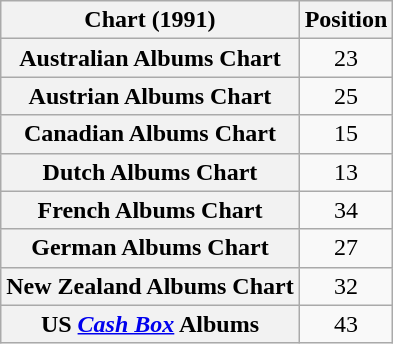<table class="wikitable sortable plainrowheaders" style="text-align:center;">
<tr>
<th scope="column">Chart (1991)</th>
<th scope="column">Position</th>
</tr>
<tr>
<th scope="row">Australian Albums Chart</th>
<td>23</td>
</tr>
<tr>
<th scope="row">Austrian Albums Chart</th>
<td>25</td>
</tr>
<tr>
<th scope="row">Canadian Albums Chart</th>
<td>15</td>
</tr>
<tr>
<th scope="row">Dutch Albums Chart</th>
<td>13</td>
</tr>
<tr>
<th scope="row">French Albums Chart</th>
<td>34</td>
</tr>
<tr>
<th scope="row">German Albums Chart</th>
<td>27</td>
</tr>
<tr>
<th scope="row">New Zealand Albums Chart</th>
<td>32</td>
</tr>
<tr>
<th scope="row">US <em><a href='#'>Cash Box</a></em> Albums</th>
<td>43</td>
</tr>
</table>
